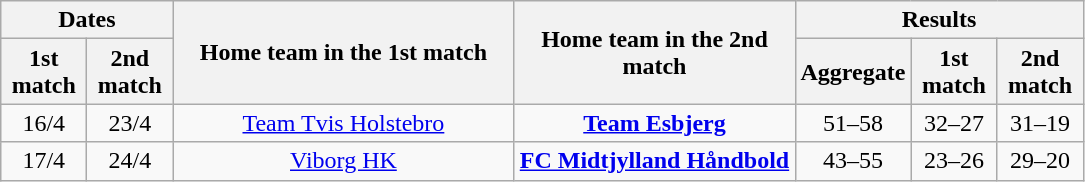<table class="wikitable" style="text-align:center; margin-left:1em;">
<tr>
<th colspan="2">Dates</th>
<th rowspan="2" style="width:220px;">Home team in the 1st match</th>
<th rowspan="2" style="width:180px;">Home team in the 2nd match</th>
<th colspan="3">Results</th>
</tr>
<tr>
<th style="width:50px;">1st match</th>
<th style="width:50px;">2nd match</th>
<th style="width:50px;">Aggregate</th>
<th style="width:50px;">1st match</th>
<th style="width:50px;">2nd match</th>
</tr>
<tr>
<td>16/4</td>
<td>23/4</td>
<td><a href='#'>Team Tvis Holstebro</a></td>
<td><strong><a href='#'>Team Esbjerg</a></strong></td>
<td>51–58</td>
<td>32–27</td>
<td>31–19</td>
</tr>
<tr>
<td>17/4</td>
<td>24/4</td>
<td><a href='#'>Viborg HK</a></td>
<td><strong><a href='#'>FC Midtjylland Håndbold</a></strong></td>
<td>43–55</td>
<td>23–26</td>
<td>29–20</td>
</tr>
</table>
